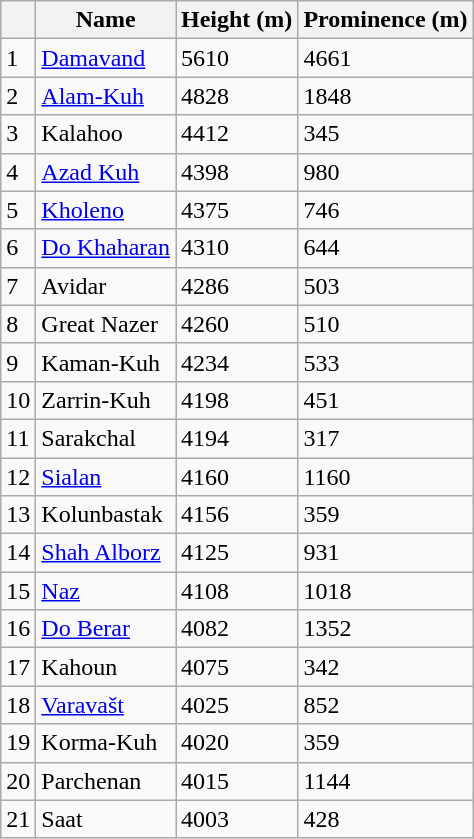<table class="wikitable">
<tr>
<th></th>
<th><strong>Name</strong></th>
<th><strong>Height (m)</strong></th>
<th>Prominence (m)</th>
</tr>
<tr>
<td>1</td>
<td><a href='#'>Damavand</a></td>
<td>5610</td>
<td>4661</td>
</tr>
<tr>
<td>2</td>
<td><a href='#'>Alam-Kuh</a></td>
<td>4828</td>
<td>1848</td>
</tr>
<tr>
<td>3</td>
<td>Kalahoo</td>
<td>4412</td>
<td>345</td>
</tr>
<tr>
<td>4</td>
<td><a href='#'>Azad Kuh</a></td>
<td>4398</td>
<td>980</td>
</tr>
<tr>
<td>5</td>
<td><a href='#'>Kholeno</a></td>
<td>4375</td>
<td>746</td>
</tr>
<tr>
<td>6</td>
<td><a href='#'>Do Khaharan</a></td>
<td>4310</td>
<td>644</td>
</tr>
<tr>
<td>7</td>
<td>Avidar</td>
<td>4286</td>
<td>503</td>
</tr>
<tr>
<td>8</td>
<td>Great Nazer</td>
<td>4260</td>
<td>510</td>
</tr>
<tr>
<td>9</td>
<td>Kaman-Kuh</td>
<td>4234</td>
<td>533</td>
</tr>
<tr>
<td>10</td>
<td>Zarrin-Kuh</td>
<td>4198</td>
<td>451</td>
</tr>
<tr>
<td>11</td>
<td>Sarakchal</td>
<td>4194</td>
<td>317</td>
</tr>
<tr>
<td>12</td>
<td><a href='#'>Sialan</a></td>
<td>4160</td>
<td>1160</td>
</tr>
<tr>
<td>13</td>
<td>Kolunbastak</td>
<td>4156</td>
<td>359</td>
</tr>
<tr>
<td>14</td>
<td><a href='#'>Shah Alborz</a></td>
<td>4125</td>
<td>931</td>
</tr>
<tr>
<td>15</td>
<td><a href='#'>Naz</a></td>
<td>4108</td>
<td>1018</td>
</tr>
<tr>
<td>16</td>
<td><a href='#'>Do Berar</a></td>
<td>4082</td>
<td>1352</td>
</tr>
<tr>
<td>17</td>
<td>Kahoun</td>
<td>4075</td>
<td>342</td>
</tr>
<tr>
<td>18</td>
<td><a href='#'>Varavašt</a></td>
<td>4025</td>
<td>852</td>
</tr>
<tr>
<td>19</td>
<td>Korma-Kuh</td>
<td>4020</td>
<td>359</td>
</tr>
<tr>
<td>20</td>
<td>Parchenan</td>
<td>4015</td>
<td>1144</td>
</tr>
<tr>
<td>21</td>
<td>Saat</td>
<td>4003</td>
<td>428</td>
</tr>
</table>
